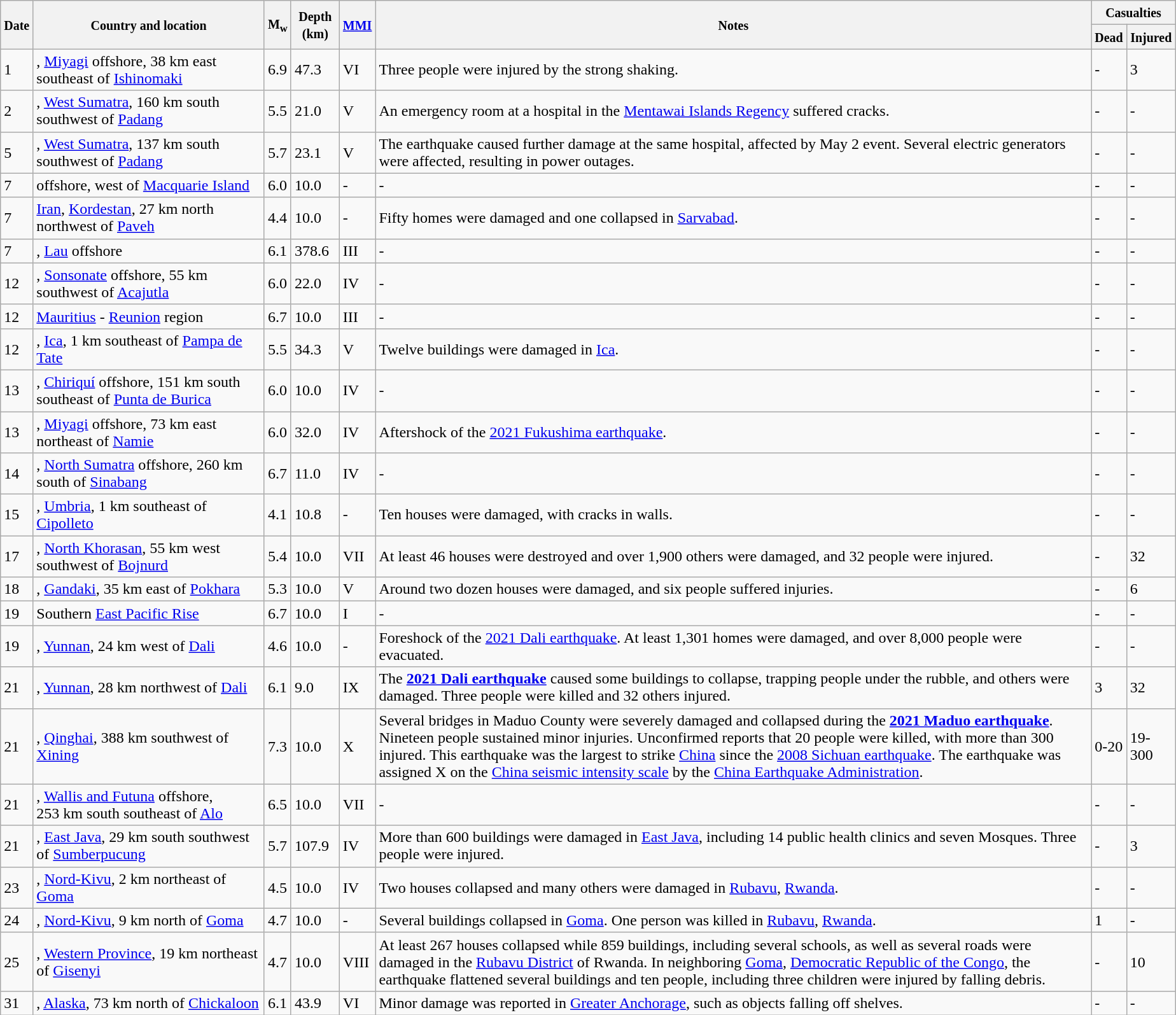<table class="wikitable sortable" style="border:1px black;  margin-left:1em;">
<tr>
<th rowspan="2"><small>Date</small></th>
<th rowspan="2" style="width: 235px"><small>Country and location</small></th>
<th rowspan="2"><small>M<sub>w</sub></small></th>
<th rowspan="2"><small>Depth (km)</small></th>
<th rowspan="2"><small><a href='#'>MMI</a></small></th>
<th rowspan="2" class="unsortable"><small>Notes</small></th>
<th colspan="2"><small>Casualties</small></th>
</tr>
<tr>
<th><small>Dead</small></th>
<th><small>Injured</small></th>
</tr>
<tr>
<td>1</td>
<td>, <a href='#'>Miyagi</a> offshore, 38 km east southeast of <a href='#'>Ishinomaki</a></td>
<td>6.9</td>
<td>47.3</td>
<td>VI</td>
<td>Three people were injured by the strong shaking.</td>
<td>-</td>
<td>3</td>
</tr>
<tr>
<td>2</td>
<td>, <a href='#'>West Sumatra</a>, 160 km south southwest of <a href='#'>Padang</a></td>
<td>5.5</td>
<td>21.0</td>
<td>V</td>
<td>An emergency room at a hospital in the <a href='#'>Mentawai Islands Regency</a> suffered cracks.</td>
<td>-</td>
<td>-</td>
</tr>
<tr>
<td>5</td>
<td>, <a href='#'>West Sumatra</a>, 137 km south southwest of <a href='#'>Padang</a></td>
<td>5.7</td>
<td>23.1</td>
<td>V</td>
<td>The earthquake caused further damage at the same hospital, affected by May 2 event. Several electric generators were affected, resulting in power outages.</td>
<td>-</td>
<td>-</td>
</tr>
<tr>
<td>7</td>
<td> offshore, west of <a href='#'>Macquarie Island</a></td>
<td>6.0</td>
<td>10.0</td>
<td>-</td>
<td>-</td>
<td>-</td>
<td>-</td>
</tr>
<tr>
<td>7</td>
<td> <a href='#'>Iran</a>, <a href='#'>Kordestan</a>, 27 km north northwest of <a href='#'>Paveh</a></td>
<td>4.4</td>
<td>10.0</td>
<td>-</td>
<td>Fifty homes were damaged and one collapsed in <a href='#'>Sarvabad</a>.</td>
<td>-</td>
<td>-</td>
</tr>
<tr>
<td>7</td>
<td>, <a href='#'>Lau</a> offshore</td>
<td>6.1</td>
<td>378.6</td>
<td>III</td>
<td>-</td>
<td>-</td>
<td>-</td>
</tr>
<tr>
<td>12</td>
<td>, <a href='#'>Sonsonate</a> offshore, 55 km southwest of <a href='#'>Acajutla</a></td>
<td>6.0</td>
<td>22.0</td>
<td>IV</td>
<td>-</td>
<td>-</td>
<td>-</td>
</tr>
<tr>
<td>12</td>
<td> <a href='#'>Mauritius</a> - <a href='#'>Reunion</a> region</td>
<td>6.7</td>
<td>10.0</td>
<td>III</td>
<td>-</td>
<td>-</td>
<td>-</td>
</tr>
<tr>
<td>12</td>
<td>, <a href='#'>Ica</a>, 1 km southeast of <a href='#'>Pampa de Tate</a></td>
<td>5.5</td>
<td>34.3</td>
<td>V</td>
<td>Twelve buildings were damaged in <a href='#'>Ica</a>.</td>
<td>-</td>
<td>-</td>
</tr>
<tr>
<td>13</td>
<td>, <a href='#'>Chiriquí</a> offshore, 151 km south southeast of <a href='#'>Punta de Burica</a></td>
<td>6.0</td>
<td>10.0</td>
<td>IV</td>
<td>-</td>
<td>-</td>
<td>-</td>
</tr>
<tr>
<td>13</td>
<td>, <a href='#'>Miyagi</a> offshore, 73 km east northeast of <a href='#'>Namie</a></td>
<td>6.0</td>
<td>32.0</td>
<td>IV</td>
<td>Aftershock of the <a href='#'>2021 Fukushima earthquake</a>.</td>
<td>-</td>
<td>-</td>
</tr>
<tr>
<td>14</td>
<td>, <a href='#'>North Sumatra</a> offshore, 260 km south of <a href='#'>Sinabang</a></td>
<td>6.7</td>
<td>11.0</td>
<td>IV</td>
<td>-</td>
<td>-</td>
<td>-</td>
</tr>
<tr>
<td>15</td>
<td>, <a href='#'>Umbria</a>, 1 km southeast of <a href='#'>Cipolleto</a></td>
<td>4.1</td>
<td>10.8</td>
<td>-</td>
<td>Ten houses were damaged, with cracks in walls.</td>
<td>-</td>
<td>-</td>
</tr>
<tr>
<td>17</td>
<td>, <a href='#'>North Khorasan</a>, 55 km west southwest of <a href='#'>Bojnurd</a></td>
<td>5.4</td>
<td>10.0</td>
<td>VII</td>
<td>At least 46 houses were destroyed and over 1,900 others were damaged, and 32 people were injured.</td>
<td>-</td>
<td>32</td>
</tr>
<tr>
<td>18</td>
<td>, <a href='#'>Gandaki</a>, 35 km east of <a href='#'>Pokhara</a></td>
<td>5.3</td>
<td>10.0</td>
<td>V</td>
<td>Around two dozen houses were damaged, and six people suffered injuries.</td>
<td>-</td>
<td>6</td>
</tr>
<tr>
<td>19</td>
<td>Southern <a href='#'>East Pacific Rise</a></td>
<td>6.7</td>
<td>10.0</td>
<td>I</td>
<td>-</td>
<td>-</td>
<td>-</td>
</tr>
<tr>
<td>19</td>
<td>, <a href='#'>Yunnan</a>, 24 km west of <a href='#'>Dali</a></td>
<td>4.6</td>
<td>10.0</td>
<td>-</td>
<td>Foreshock of the <a href='#'>2021 Dali earthquake</a>. At least 1,301 homes were damaged, and over 8,000 people were evacuated.</td>
<td>-</td>
<td>-</td>
</tr>
<tr>
<td>21</td>
<td>, <a href='#'>Yunnan</a>, 28 km northwest of <a href='#'>Dali</a></td>
<td>6.1</td>
<td>9.0</td>
<td>IX</td>
<td>The <strong><a href='#'>2021 Dali earthquake</a></strong> caused some buildings to collapse, trapping people under the rubble, and others were damaged. Three people were killed and 32 others injured.</td>
<td>3</td>
<td>32</td>
</tr>
<tr>
<td>21</td>
<td>, <a href='#'>Qinghai</a>, 388 km southwest of <a href='#'>Xining</a></td>
<td>7.3</td>
<td>10.0</td>
<td>X</td>
<td>Several bridges in Maduo County were severely damaged and collapsed during the <strong><a href='#'>2021 Maduo earthquake</a></strong>. Nineteen people sustained minor injuries. Unconfirmed reports that 20 people were killed, with more than 300 injured. This earthquake was the largest to strike <a href='#'>China</a> since the <a href='#'>2008 Sichuan earthquake</a>. The earthquake was assigned X on the <a href='#'>China seismic intensity scale</a> by the <a href='#'>China Earthquake Administration</a>.</td>
<td>0-20</td>
<td>19-300</td>
</tr>
<tr>
<td>21</td>
<td>, <a href='#'>Wallis and Futuna</a> offshore, 253 km south southeast of <a href='#'>Alo</a></td>
<td>6.5</td>
<td>10.0</td>
<td>VII</td>
<td>-</td>
<td>-</td>
<td>-</td>
</tr>
<tr>
<td>21</td>
<td>, <a href='#'>East Java</a>, 29 km south southwest of <a href='#'>Sumberpucung</a></td>
<td>5.7</td>
<td>107.9</td>
<td>IV</td>
<td>More than 600 buildings were damaged in <a href='#'>East Java</a>, including 14 public health clinics and seven Mosques. Three people were injured.</td>
<td>-</td>
<td>3</td>
</tr>
<tr>
<td>23</td>
<td>, <a href='#'>Nord-Kivu</a>, 2 km northeast of <a href='#'>Goma</a></td>
<td>4.5</td>
<td>10.0</td>
<td>IV</td>
<td>Two houses collapsed and many others were damaged in <a href='#'>Rubavu</a>, <a href='#'>Rwanda</a>.</td>
<td>-</td>
<td>-</td>
</tr>
<tr>
<td>24</td>
<td>, <a href='#'>Nord-Kivu</a>, 9 km north of <a href='#'>Goma</a></td>
<td>4.7</td>
<td>10.0</td>
<td>-</td>
<td>Several buildings collapsed in <a href='#'>Goma</a>. One person was killed in <a href='#'>Rubavu</a>, <a href='#'>Rwanda</a>.</td>
<td>1</td>
<td>-</td>
</tr>
<tr>
<td>25</td>
<td>, <a href='#'>Western Province</a>, 19 km northeast of <a href='#'>Gisenyi</a></td>
<td>4.7</td>
<td>10.0</td>
<td>VIII</td>
<td>At least 267 houses collapsed while 859 buildings, including several schools, as well as several roads were damaged in the <a href='#'>Rubavu District</a> of Rwanda. In neighboring <a href='#'>Goma</a>, <a href='#'>Democratic Republic of the Congo</a>, the earthquake flattened several buildings and ten people, including three children were injured by falling debris.</td>
<td>-</td>
<td>10</td>
</tr>
<tr>
<td>31</td>
<td>, <a href='#'>Alaska</a>, 73 km north of <a href='#'>Chickaloon</a></td>
<td>6.1</td>
<td>43.9</td>
<td>VI</td>
<td>Minor damage was reported in <a href='#'>Greater Anchorage</a>, such as objects falling off shelves.</td>
<td>-</td>
<td>-</td>
</tr>
<tr>
</tr>
</table>
